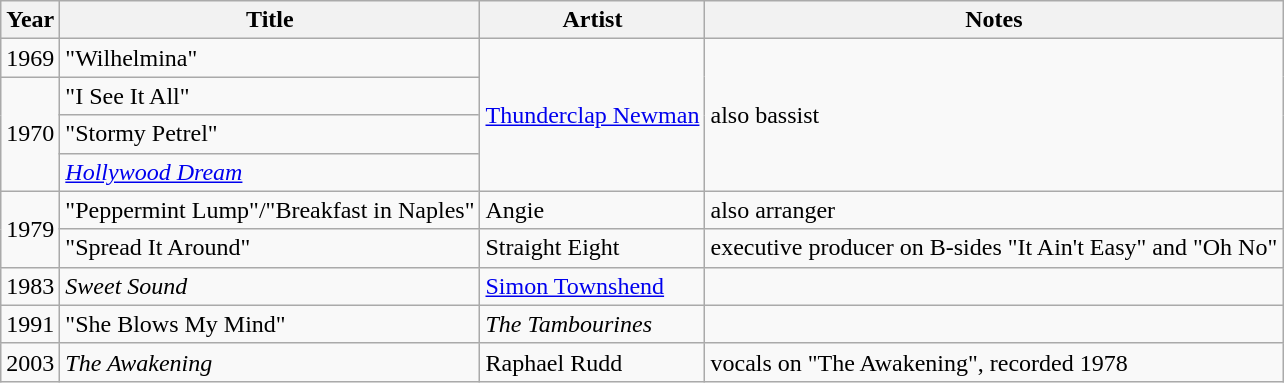<table class="wikitable">
<tr>
<th>Year</th>
<th>Title</th>
<th>Artist</th>
<th>Notes</th>
</tr>
<tr>
<td>1969</td>
<td>"Wilhelmina"</td>
<td rowspan="4"><a href='#'>Thunderclap Newman</a></td>
<td rowspan="4">also bassist</td>
</tr>
<tr>
<td rowspan="3">1970</td>
<td>"I See It All"</td>
</tr>
<tr>
<td>"Stormy Petrel"</td>
</tr>
<tr>
<td><em><a href='#'>Hollywood Dream</a></em></td>
</tr>
<tr>
<td rowspan="2">1979</td>
<td>"Peppermint Lump"/"Breakfast in Naples"</td>
<td>Angie</td>
<td>also arranger</td>
</tr>
<tr>
<td>"Spread It Around"</td>
<td>Straight Eight</td>
<td>executive producer on B-sides "It Ain't Easy" and "Oh No"</td>
</tr>
<tr>
<td>1983</td>
<td><em>Sweet Sound</em></td>
<td><a href='#'>Simon Townshend</a></td>
<td></td>
</tr>
<tr>
<td>1991</td>
<td>"She Blows My Mind"</td>
<td><em>The Tambourines</em></td>
<td></td>
</tr>
<tr>
<td>2003</td>
<td><em>The Awakening</em></td>
<td>Raphael Rudd</td>
<td>vocals on "The Awakening", recorded 1978</td>
</tr>
</table>
